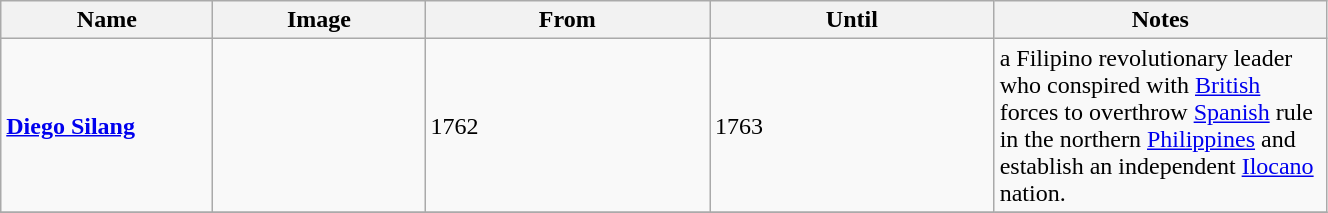<table class="wikitable" width="70%">
<tr>
<th width="5%,">Name</th>
<th width="5%">Image</th>
<th width="7%">From</th>
<th width="7%">Until</th>
<th width="7%">Notes</th>
</tr>
<tr>
<td><strong><a href='#'>Diego Silang</a></strong></td>
<td></td>
<td>1762</td>
<td>1763</td>
<td>a Filipino revolutionary leader who conspired with <a href='#'>British</a> forces to overthrow <a href='#'>Spanish</a> rule in the northern <a href='#'>Philippines</a> and establish an independent <a href='#'>Ilocano</a> nation.</td>
</tr>
<tr>
</tr>
</table>
